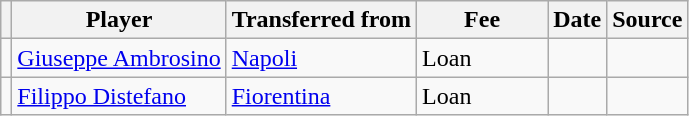<table class="wikitable plainrowheaders sortable">
<tr>
<th></th>
<th scope="col">Player</th>
<th>Transferred from</th>
<th style="width: 80px;">Fee</th>
<th scope="col">Date</th>
<th scope="col">Source</th>
</tr>
<tr>
<td align="center"></td>
<td> <a href='#'>Giuseppe Ambrosino</a></td>
<td> <a href='#'>Napoli</a></td>
<td>Loan</td>
<td></td>
<td></td>
</tr>
<tr>
<td align="center"></td>
<td> <a href='#'>Filippo Distefano</a></td>
<td> <a href='#'>Fiorentina</a></td>
<td>Loan</td>
<td></td>
<td></td>
</tr>
</table>
